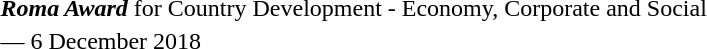<table>
<tr>
<td><strong><em>Roma Award</em></strong> for Country Development - Economy, Corporate and Social</td>
</tr>
<tr>
<td>— 6 December 2018 </td>
</tr>
</table>
